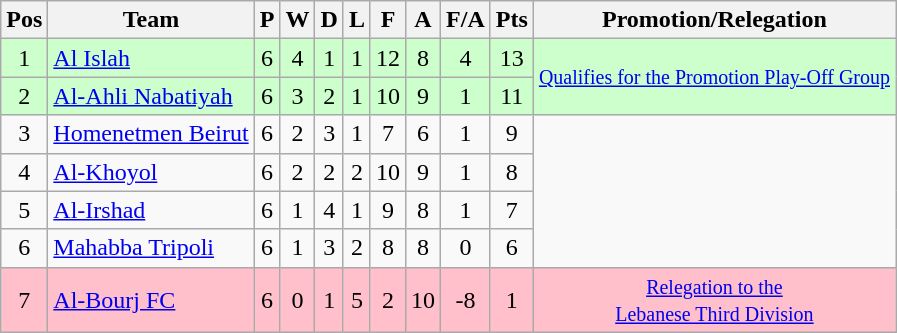<table class="wikitable" border="1">
<tr>
<th>Pos</th>
<th>Team</th>
<th align=center>P</th>
<th align=center>W</th>
<th align=center>D</th>
<th align=center>L</th>
<th>F</th>
<th>A</th>
<th>F/A</th>
<th>Pts</th>
<th>Promotion/Relegation</th>
</tr>
<tr bgcolor=#ccffcc>
<td align=center>1</td>
<td><a href='#'>Al Islah</a></td>
<td align=center>6</td>
<td align=center>4</td>
<td align=center>1</td>
<td align=center>1</td>
<td align=center>12</td>
<td align=center>8</td>
<td align=center>4</td>
<td align=center>13</td>
<td rowspan=2 align=center><small> <a href='#'>Qualifies for the Promotion Play-Off Group</a> </small></td>
</tr>
<tr bgcolor=#ccffcc>
<td align=center>2</td>
<td><a href='#'>Al-Ahli Nabatiyah</a></td>
<td align=center>6</td>
<td align=center>3</td>
<td align=center>2</td>
<td align=center>1</td>
<td align=center>10</td>
<td align=center>9</td>
<td align=center>1</td>
<td align=center>11</td>
</tr>
<tr>
<td align=center>3</td>
<td><a href='#'>Homenetmen Beirut</a></td>
<td align=center>6</td>
<td align=center>2</td>
<td align=center>3</td>
<td align=center>1</td>
<td align=center>7</td>
<td align=center>6</td>
<td align=center>1</td>
<td align=center>9</td>
<td rowspan=4></td>
</tr>
<tr>
<td align=center>4</td>
<td><a href='#'>Al-Khoyol</a></td>
<td align=center>6</td>
<td align=center>2</td>
<td align=center>2</td>
<td align=center>2</td>
<td align=center>10</td>
<td align=center>9</td>
<td align=center>1</td>
<td align=center>8</td>
</tr>
<tr>
<td align=center>5</td>
<td><a href='#'>Al-Irshad</a></td>
<td align=center>6</td>
<td align=center>1</td>
<td align=center>4</td>
<td align=center>1</td>
<td align=center>9</td>
<td align=center>8</td>
<td align=center>1</td>
<td align=center>7</td>
</tr>
<tr>
<td align=center>6</td>
<td><a href='#'>Mahabba Tripoli</a></td>
<td align=center>6</td>
<td align=center>1</td>
<td align=center>3</td>
<td align=center>2</td>
<td align=center>8</td>
<td align=center>8</td>
<td align=center>0</td>
<td align=center>6</td>
</tr>
<tr bgcolor=pink>
<td align=center>7</td>
<td><a href='#'>Al-Bourj FC</a></td>
<td align=center>6</td>
<td align=center>0</td>
<td align=center>1</td>
<td align=center>5</td>
<td align=center>2</td>
<td align=center>10</td>
<td align=center>-8</td>
<td align=center>1</td>
<td align=center><small> <a href='#'>Relegation to the <br> Lebanese Third Division</a></small></td>
</tr>
</table>
